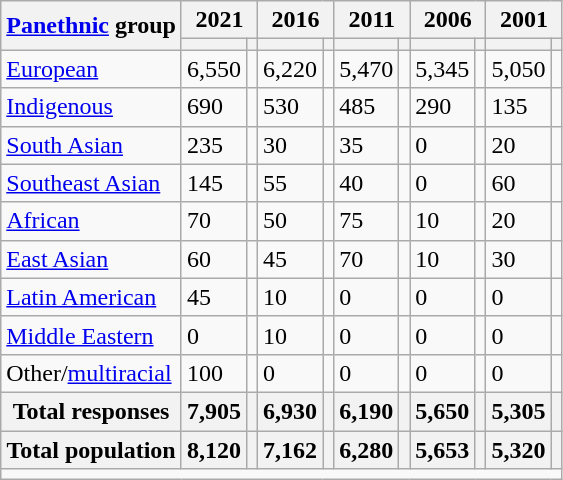<table class="wikitable collapsible sortable">
<tr>
<th rowspan="2"><a href='#'>Panethnic</a> group</th>
<th colspan="2">2021</th>
<th colspan="2">2016</th>
<th colspan="2">2011</th>
<th colspan="2">2006</th>
<th colspan="2">2001</th>
</tr>
<tr>
<th><a href='#'></a></th>
<th></th>
<th></th>
<th></th>
<th></th>
<th></th>
<th></th>
<th></th>
<th></th>
<th></th>
</tr>
<tr>
<td><a href='#'>European</a></td>
<td>6,550</td>
<td></td>
<td>6,220</td>
<td></td>
<td>5,470</td>
<td></td>
<td>5,345</td>
<td></td>
<td>5,050</td>
<td></td>
</tr>
<tr>
<td><a href='#'>Indigenous</a></td>
<td>690</td>
<td></td>
<td>530</td>
<td></td>
<td>485</td>
<td></td>
<td>290</td>
<td></td>
<td>135</td>
<td></td>
</tr>
<tr>
<td><a href='#'>South Asian</a></td>
<td>235</td>
<td></td>
<td>30</td>
<td></td>
<td>35</td>
<td></td>
<td>0</td>
<td></td>
<td>20</td>
<td></td>
</tr>
<tr>
<td><a href='#'>Southeast Asian</a></td>
<td>145</td>
<td></td>
<td>55</td>
<td></td>
<td>40</td>
<td></td>
<td>0</td>
<td></td>
<td>60</td>
<td></td>
</tr>
<tr>
<td><a href='#'>African</a></td>
<td>70</td>
<td></td>
<td>50</td>
<td></td>
<td>75</td>
<td></td>
<td>10</td>
<td></td>
<td>20</td>
<td></td>
</tr>
<tr>
<td><a href='#'>East Asian</a></td>
<td>60</td>
<td></td>
<td>45</td>
<td></td>
<td>70</td>
<td></td>
<td>10</td>
<td></td>
<td>30</td>
<td></td>
</tr>
<tr>
<td><a href='#'>Latin American</a></td>
<td>45</td>
<td></td>
<td>10</td>
<td></td>
<td>0</td>
<td></td>
<td>0</td>
<td></td>
<td>0</td>
<td></td>
</tr>
<tr>
<td><a href='#'>Middle Eastern</a></td>
<td>0</td>
<td></td>
<td>10</td>
<td></td>
<td>0</td>
<td></td>
<td>0</td>
<td></td>
<td>0</td>
<td></td>
</tr>
<tr>
<td>Other/<a href='#'>multiracial</a></td>
<td>100</td>
<td></td>
<td>0</td>
<td></td>
<td>0</td>
<td></td>
<td>0</td>
<td></td>
<td>0</td>
<td></td>
</tr>
<tr>
<th>Total responses</th>
<th>7,905</th>
<th></th>
<th>6,930</th>
<th></th>
<th>6,190</th>
<th></th>
<th>5,650</th>
<th></th>
<th>5,305</th>
<th></th>
</tr>
<tr class="sortbottom">
<th>Total population</th>
<th>8,120</th>
<th></th>
<th>7,162</th>
<th></th>
<th>6,280</th>
<th></th>
<th>5,653</th>
<th></th>
<th>5,320</th>
<th></th>
</tr>
<tr class="sortbottom">
<td colspan="11"></td>
</tr>
</table>
